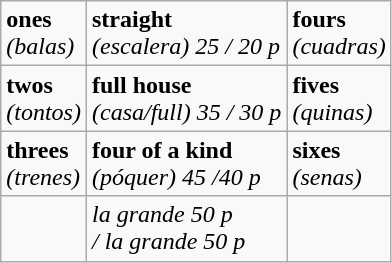<table class="wikitable">
<tr>
<td><strong>ones</strong> <br><em>(balas)</em></td>
<td><strong>straight</strong><br><em>(escalera) 25 / 20 p</em></td>
<td><strong>fours</strong> <br><em>(cuadras)</em></td>
</tr>
<tr>
<td><strong>twos</strong> <br><em>(tontos)</em></td>
<td><strong>full house</strong><br><em>(casa/full) 35 / 30 p</em></td>
<td><strong>fives</strong> <br><em>(quinas)</em></td>
</tr>
<tr>
<td><strong>threes</strong> <br><em>(trenes)</em></td>
<td><strong>four of a kind</strong><br><em>(póquer) 45 /40 p</em></td>
<td><strong>sixes</strong> <br><em>(senas)</em></td>
</tr>
<tr>
<td></td>
<td><em>la grande 50 p</em><br><em>/ la grande 50 p</em></td>
<td></td>
</tr>
</table>
